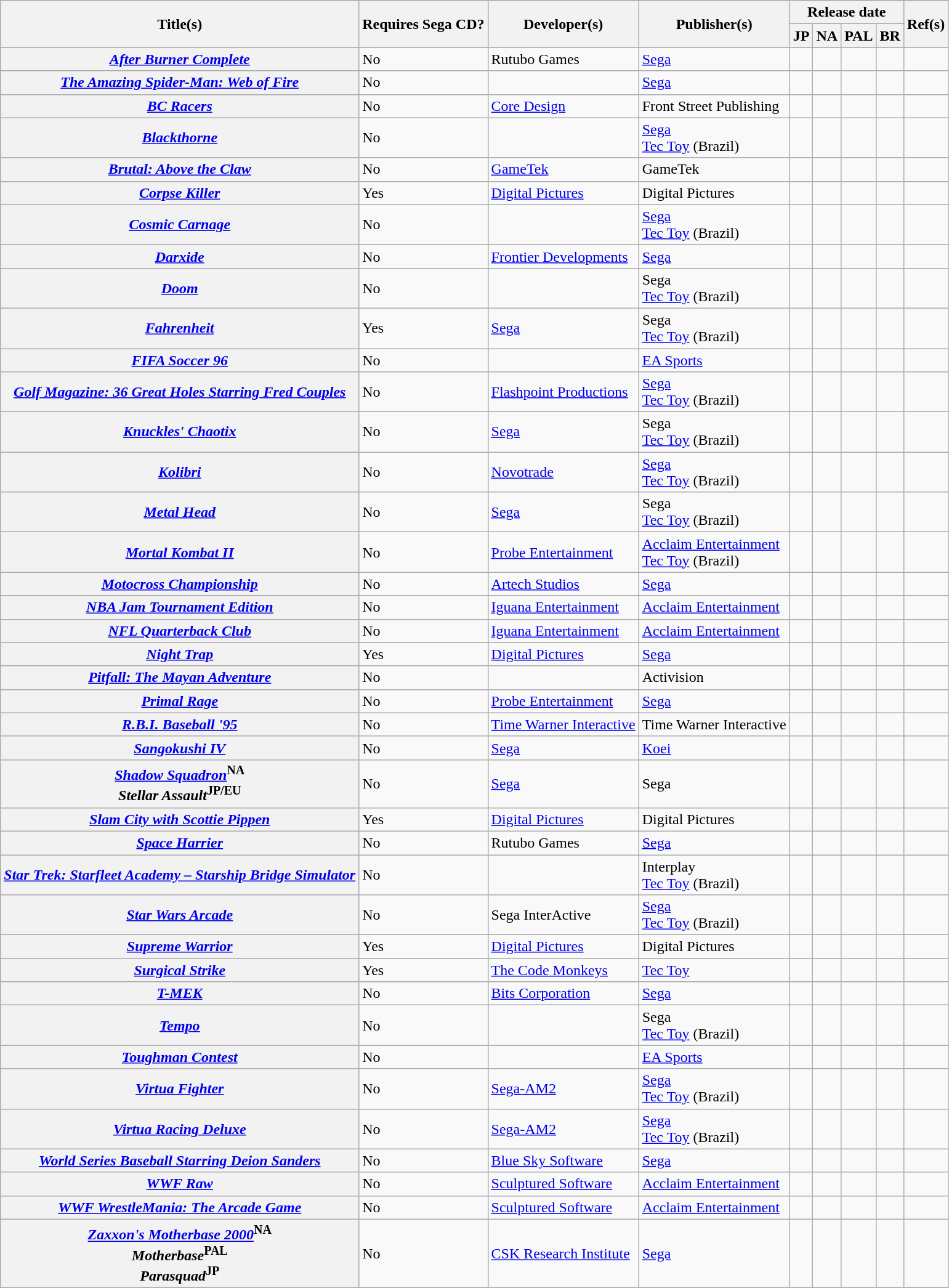<table class="wikitable plainrowheaders sortable sticky-header-multi">
<tr>
<th scope="col" rowspan="2">Title(s)<br></th>
<th scope="col" rowspan="2">Requires Sega CD?<br></th>
<th scope="col" rowspan="2">Developer(s)</th>
<th scope="col" rowspan="2">Publisher(s)<br></th>
<th scope="col" colspan="4">Release date</th>
<th scope="col" rowspan="2">Ref(s)</th>
</tr>
<tr>
<th>JP<br></th>
<th>NA</th>
<th>PAL</th>
<th>BR</th>
</tr>
<tr>
<th scope="row"><em><a href='#'>After Burner Complete</a></em></th>
<td>No</td>
<td>Rutubo Games</td>
<td><a href='#'>Sega</a></td>
<td></td>
<td></td>
<td></td>
<td></td>
<td></td>
</tr>
<tr>
<th scope="row"><em><a href='#'>The Amazing Spider-Man: Web of Fire</a></em></th>
<td>No</td>
<td></td>
<td><a href='#'>Sega</a></td>
<td></td>
<td></td>
<td></td>
<td></td>
<td></td>
</tr>
<tr>
<th scope="row"><em><a href='#'>BC Racers</a></em></th>
<td>No</td>
<td><a href='#'>Core Design</a></td>
<td>Front Street Publishing</td>
<td></td>
<td></td>
<td></td>
<td></td>
<td></td>
</tr>
<tr>
<th scope="row"><em><a href='#'>Blackthorne</a></em></th>
<td>No</td>
<td></td>
<td><a href='#'>Sega</a><br><a href='#'>Tec Toy</a> (Brazil)</td>
<td></td>
<td></td>
<td></td>
<td></td>
<td></td>
</tr>
<tr>
<th scope="row"><em><a href='#'>Brutal: Above the Claw</a></em></th>
<td>No</td>
<td><a href='#'>GameTek</a></td>
<td>GameTek</td>
<td></td>
<td></td>
<td></td>
<td></td>
<td></td>
</tr>
<tr>
<th scope="row"><em><a href='#'>Corpse Killer</a></em></th>
<td>Yes</td>
<td><a href='#'>Digital Pictures</a></td>
<td>Digital Pictures</td>
<td></td>
<td></td>
<td></td>
<td></td>
<td></td>
</tr>
<tr>
<th scope="row"><em><a href='#'>Cosmic Carnage</a></em></th>
<td>No</td>
<td></td>
<td><a href='#'>Sega</a><br><a href='#'>Tec Toy</a> (Brazil)</td>
<td></td>
<td></td>
<td></td>
<td></td>
<td></td>
</tr>
<tr>
<th scope="row"><em><a href='#'>Darxide</a></em></th>
<td>No</td>
<td><a href='#'>Frontier Developments</a></td>
<td><a href='#'>Sega</a></td>
<td></td>
<td></td>
<td></td>
<td></td>
<td></td>
</tr>
<tr>
<th scope="row"><em><a href='#'>Doom</a></em></th>
<td>No</td>
<td></td>
<td>Sega<br><a href='#'>Tec Toy</a> (Brazil)</td>
<td></td>
<td></td>
<td></td>
<td></td>
<td></td>
</tr>
<tr>
<th scope="row"><em><a href='#'>Fahrenheit</a></em></th>
<td>Yes</td>
<td><a href='#'>Sega</a></td>
<td>Sega<br><a href='#'>Tec Toy</a> (Brazil)</td>
<td></td>
<td></td>
<td></td>
<td></td>
<td></td>
</tr>
<tr>
<th scope="row"><em><a href='#'>FIFA Soccer 96</a></em></th>
<td>No</td>
<td></td>
<td><a href='#'>EA Sports</a></td>
<td></td>
<td></td>
<td></td>
<td></td>
<td></td>
</tr>
<tr>
<th scope="row"><em><a href='#'>Golf Magazine: 36 Great Holes Starring Fred Couples</a></em></th>
<td>No</td>
<td><a href='#'>Flashpoint Productions</a></td>
<td><a href='#'>Sega</a><br><a href='#'>Tec Toy</a> (Brazil)</td>
<td></td>
<td></td>
<td></td>
<td></td>
<td></td>
</tr>
<tr>
<th scope="row"><em><a href='#'>Knuckles' Chaotix</a></em></th>
<td>No</td>
<td><a href='#'>Sega</a></td>
<td>Sega<br><a href='#'>Tec Toy</a> (Brazil)</td>
<td></td>
<td></td>
<td></td>
<td></td>
<td></td>
</tr>
<tr>
<th scope="row"><em><a href='#'>Kolibri</a></em></th>
<td>No</td>
<td><a href='#'>Novotrade</a></td>
<td><a href='#'>Sega</a><br><a href='#'>Tec Toy</a> (Brazil)</td>
<td></td>
<td></td>
<td></td>
<td></td>
<td></td>
</tr>
<tr>
<th scope="row"><em><a href='#'>Metal Head</a></em></th>
<td>No</td>
<td><a href='#'>Sega</a></td>
<td>Sega<br><a href='#'>Tec Toy</a> (Brazil)</td>
<td></td>
<td></td>
<td></td>
<td></td>
<td></td>
</tr>
<tr>
<th scope="row"><em><a href='#'>Mortal Kombat II</a></em></th>
<td>No</td>
<td><a href='#'>Probe Entertainment</a></td>
<td><a href='#'>Acclaim Entertainment</a><br><a href='#'>Tec Toy</a> (Brazil)</td>
<td></td>
<td></td>
<td></td>
<td></td>
<td></td>
</tr>
<tr>
<th scope="row"><em><a href='#'>Motocross Championship</a></em></th>
<td>No</td>
<td><a href='#'>Artech Studios</a></td>
<td><a href='#'>Sega</a></td>
<td></td>
<td></td>
<td></td>
<td></td>
<td></td>
</tr>
<tr>
<th scope="row"><em><a href='#'>NBA Jam Tournament Edition</a></em></th>
<td>No</td>
<td><a href='#'>Iguana Entertainment</a></td>
<td><a href='#'>Acclaim Entertainment</a></td>
<td></td>
<td></td>
<td></td>
<td></td>
<td></td>
</tr>
<tr>
<th scope="row"><em><a href='#'>NFL Quarterback Club</a></em></th>
<td>No</td>
<td><a href='#'>Iguana Entertainment</a></td>
<td><a href='#'>Acclaim Entertainment</a></td>
<td></td>
<td></td>
<td></td>
<td></td>
<td></td>
</tr>
<tr>
<th scope="row"><em><a href='#'>Night Trap</a></em></th>
<td>Yes</td>
<td><a href='#'>Digital Pictures</a></td>
<td><a href='#'>Sega</a></td>
<td></td>
<td></td>
<td></td>
<td></td>
<td></td>
</tr>
<tr>
<th scope="row"><em><a href='#'>Pitfall: The Mayan Adventure</a></em></th>
<td>No</td>
<td></td>
<td>Activision</td>
<td></td>
<td></td>
<td></td>
<td></td>
<td></td>
</tr>
<tr>
<th scope="row"><em><a href='#'>Primal Rage</a></em></th>
<td>No</td>
<td><a href='#'>Probe Entertainment</a></td>
<td><a href='#'>Sega</a></td>
<td></td>
<td></td>
<td></td>
<td></td>
<td></td>
</tr>
<tr>
<th scope="row"><em><a href='#'>R.B.I. Baseball '95</a></em></th>
<td>No</td>
<td><a href='#'>Time Warner Interactive</a></td>
<td>Time Warner Interactive</td>
<td></td>
<td></td>
<td></td>
<td></td>
<td></td>
</tr>
<tr>
<th scope="row"><em><a href='#'>Sangokushi IV</a></em></th>
<td>No</td>
<td><a href='#'>Sega</a></td>
<td><a href='#'>Koei</a></td>
<td></td>
<td></td>
<td></td>
<td></td>
<td></td>
</tr>
<tr>
<th scope="row"><em><a href='#'>Shadow Squadron</a></em><sup>NA</sup><br><em>Stellar Assault</em><sup>JP/EU</sup></th>
<td>No</td>
<td><a href='#'>Sega</a></td>
<td>Sega</td>
<td></td>
<td></td>
<td></td>
<td></td>
<td></td>
</tr>
<tr>
<th scope="row"><em><a href='#'>Slam City with Scottie Pippen</a></em></th>
<td>Yes</td>
<td><a href='#'>Digital Pictures</a></td>
<td>Digital Pictures</td>
<td></td>
<td></td>
<td></td>
<td></td>
<td></td>
</tr>
<tr>
<th scope="row"><em><a href='#'>Space Harrier</a></em></th>
<td>No</td>
<td>Rutubo Games</td>
<td><a href='#'>Sega</a></td>
<td></td>
<td></td>
<td></td>
<td></td>
<td></td>
</tr>
<tr>
<th scope="row"><em><a href='#'>Star Trek: Starfleet Academy – Starship Bridge Simulator</a></em></th>
<td>No</td>
<td></td>
<td>Interplay<br><a href='#'>Tec Toy</a> (Brazil)</td>
<td></td>
<td></td>
<td></td>
<td></td>
<td></td>
</tr>
<tr>
<th scope="row"><em><a href='#'>Star Wars Arcade</a></em></th>
<td>No</td>
<td>Sega InterActive</td>
<td><a href='#'>Sega</a><br><a href='#'>Tec Toy</a> (Brazil)</td>
<td></td>
<td></td>
<td></td>
<td></td>
<td></td>
</tr>
<tr>
<th scope="row"><em><a href='#'>Supreme Warrior</a></em></th>
<td>Yes</td>
<td><a href='#'>Digital Pictures</a></td>
<td>Digital Pictures</td>
<td></td>
<td></td>
<td></td>
<td></td>
<td></td>
</tr>
<tr>
<th scope="row"><em><a href='#'>Surgical Strike</a></em></th>
<td>Yes</td>
<td><a href='#'>The Code Monkeys</a></td>
<td><a href='#'>Tec Toy</a></td>
<td></td>
<td></td>
<td></td>
<td></td>
<td></td>
</tr>
<tr>
<th scope="row"><em><a href='#'>T-MEK</a></em></th>
<td>No</td>
<td><a href='#'>Bits Corporation</a></td>
<td><a href='#'>Sega</a></td>
<td></td>
<td></td>
<td></td>
<td></td>
<td></td>
</tr>
<tr>
<th scope="row"><em><a href='#'>Tempo</a></em></th>
<td>No</td>
<td></td>
<td>Sega<br><a href='#'>Tec Toy</a> (Brazil)</td>
<td></td>
<td></td>
<td></td>
<td></td>
<td></td>
</tr>
<tr>
<th scope="row"><em><a href='#'>Toughman Contest</a></em></th>
<td>No</td>
<td></td>
<td><a href='#'>EA Sports</a></td>
<td></td>
<td></td>
<td></td>
<td></td>
<td></td>
</tr>
<tr>
<th scope="row"><em><a href='#'>Virtua Fighter</a></em></th>
<td>No</td>
<td><a href='#'>Sega-AM2</a></td>
<td><a href='#'>Sega</a><br><a href='#'>Tec Toy</a> (Brazil)</td>
<td></td>
<td></td>
<td></td>
<td></td>
<td></td>
</tr>
<tr>
<th scope="row"><em><a href='#'>Virtua Racing Deluxe</a></em></th>
<td>No</td>
<td><a href='#'>Sega-AM2</a></td>
<td><a href='#'>Sega</a><br><a href='#'>Tec Toy</a> (Brazil)</td>
<td></td>
<td></td>
<td></td>
<td></td>
<td></td>
</tr>
<tr>
<th scope="row"><em><a href='#'>World Series Baseball Starring Deion Sanders</a></em></th>
<td>No</td>
<td><a href='#'>Blue Sky Software</a></td>
<td><a href='#'>Sega</a></td>
<td></td>
<td></td>
<td></td>
<td></td>
<td></td>
</tr>
<tr>
<th scope="row"><em><a href='#'>WWF Raw</a></em></th>
<td>No</td>
<td><a href='#'>Sculptured Software</a></td>
<td><a href='#'>Acclaim Entertainment</a></td>
<td></td>
<td></td>
<td></td>
<td></td>
<td></td>
</tr>
<tr>
<th scope="row"><em><a href='#'>WWF WrestleMania: The Arcade Game</a></em></th>
<td>No</td>
<td><a href='#'>Sculptured Software</a></td>
<td><a href='#'>Acclaim Entertainment</a></td>
<td></td>
<td></td>
<td></td>
<td></td>
<td></td>
</tr>
<tr>
<th scope="row"><em><a href='#'>Zaxxon's Motherbase 2000</a></em><sup>NA</sup><br><em>Motherbase</em><sup>PAL</sup><br><em>Parasquad</em><sup>JP</sup></th>
<td>No</td>
<td><a href='#'>CSK Research Institute</a></td>
<td><a href='#'>Sega</a></td>
<td></td>
<td></td>
<td></td>
<td></td>
<td></td>
</tr>
</table>
